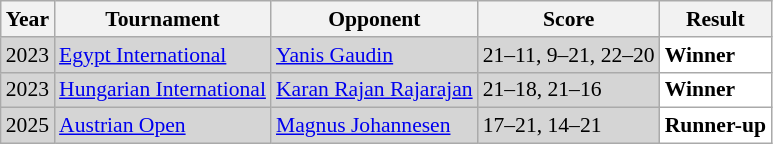<table class="sortable wikitable" style="font-size: 90%;">
<tr>
<th>Year</th>
<th>Tournament</th>
<th>Opponent</th>
<th>Score</th>
<th>Result</th>
</tr>
<tr style="background:#D5D5D5">
<td align="center">2023</td>
<td><a href='#'>Egypt International</a></td>
<td> <a href='#'>Yanis Gaudin</a></td>
<td>21–11, 9–21, 22–20</td>
<td bgcolor="#FFFFFF"> <strong>Winner</strong></td>
</tr>
<tr style="background:#D5D5D5">
<td align="center">2023</td>
<td><a href='#'>Hungarian International</a></td>
<td> <a href='#'>Karan Rajan Rajarajan</a></td>
<td>21–18, 21–16</td>
<td bgcolor="#FFFFFF"> <strong>Winner</strong></td>
</tr>
<tr style="background:#D5D5D5">
<td align="center">2025</td>
<td><a href='#'>Austrian Open</a></td>
<td> <a href='#'>Magnus Johannesen</a></td>
<td>17–21, 14–21</td>
<td bgcolor="#FFFFFF"> <strong>Runner-up</strong></td>
</tr>
</table>
